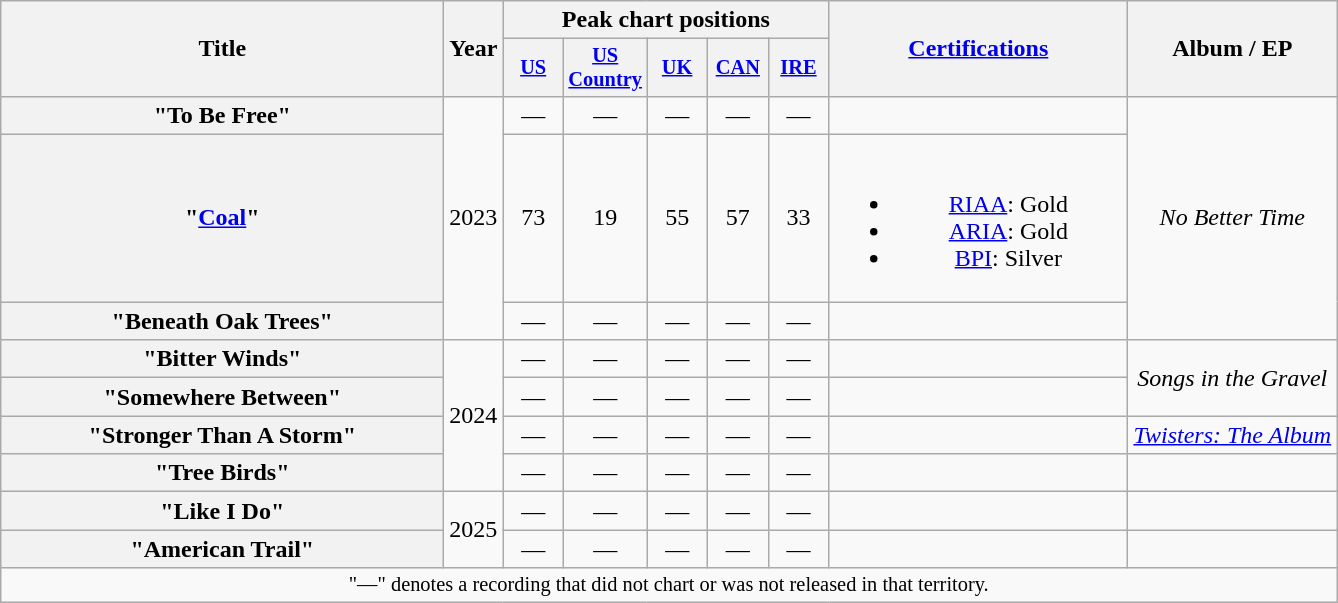<table class="wikitable plainrowheaders" style="text-align:center;">
<tr>
<th scope="col" rowspan="2" style="width:18em;">Title</th>
<th scope="col" rowspan="2">Year</th>
<th colspan="5" scope="col">Peak chart positions</th>
<th scope="col" rowspan="2" style="width:12em;"><a href='#'>Certifications</a></th>
<th scope="col" rowspan="2">Album / EP</th>
</tr>
<tr>
<th scope="col" style="width:2.5em;font-size:85%;"><a href='#'>US</a><br></th>
<th scope="col" style="width:2.5em;font-size:85%;"><a href='#'>US Country</a><br></th>
<th scope="col" style="width:2.5em;font-size:85%;"><a href='#'>UK</a><br></th>
<th scope="col" style="width:2.5em;font-size:85%;"><a href='#'>CAN</a><br></th>
<th scope="col" style="width:2.5em;font-size:85%;"><a href='#'>IRE</a><br></th>
</tr>
<tr>
<th scope="row">"To Be Free"</th>
<td rowspan= "3">2023</td>
<td>—</td>
<td>—</td>
<td>—</td>
<td>—</td>
<td>—</td>
<td></td>
<td rowspan= "3"><em>No Better Time</em></td>
</tr>
<tr>
<th scope="row">"<a href='#'>Coal</a>"</th>
<td>73</td>
<td>19</td>
<td>55</td>
<td>57</td>
<td>33</td>
<td><br><ul><li><a href='#'>RIAA</a>: Gold</li><li><a href='#'>ARIA</a>: Gold</li><li><a href='#'>BPI</a>: Silver</li></ul></td>
</tr>
<tr>
<th scope="row">"Beneath Oak Trees"</th>
<td>—</td>
<td>—</td>
<td>—</td>
<td>—</td>
<td>—</td>
<td></td>
</tr>
<tr>
<th scope="row">"Bitter Winds"</th>
<td rowspan= "4">2024</td>
<td>—</td>
<td>—</td>
<td>—</td>
<td>—</td>
<td>—</td>
<td></td>
<td rowspan="2"><em>Songs in the Gravel</em></td>
</tr>
<tr>
<th scope="row">"Somewhere Between"</th>
<td>—</td>
<td>—</td>
<td>—</td>
<td>—</td>
<td>—</td>
<td></td>
</tr>
<tr>
<th scope="row">"Stronger Than A Storm"</th>
<td>—</td>
<td>—</td>
<td>—</td>
<td>—</td>
<td>—</td>
<td></td>
<td><em><a href='#'>Twisters: The Album</a></em></td>
</tr>
<tr>
<th scope="row">"Tree Birds"</th>
<td>—</td>
<td>—</td>
<td>—</td>
<td>—</td>
<td>—</td>
<td></td>
<td></td>
</tr>
<tr>
<th scope="row">"Like I Do"</th>
<td rowspan=2>2025</td>
<td>—</td>
<td>—</td>
<td>—</td>
<td>—</td>
<td>—</td>
<td></td>
<td></td>
</tr>
<tr>
<th scope="row">"American Trail"</th>
<td>—</td>
<td>—</td>
<td>—</td>
<td>—</td>
<td>—</td>
<td></td>
<td></td>
</tr>
<tr>
<td colspan="11" style="font-size:85%">"—" denotes a recording that did not chart or was not released in that territory.</td>
</tr>
</table>
